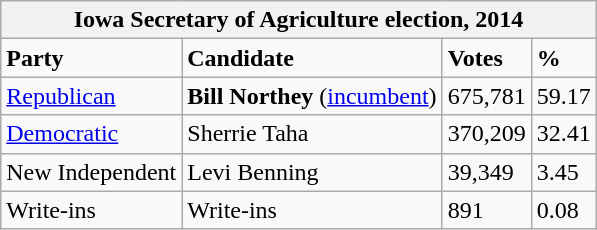<table class="wikitable">
<tr>
<th colspan="4">Iowa Secretary of Agriculture election, 2014</th>
</tr>
<tr>
<td><strong>Party</strong></td>
<td><strong>Candidate</strong></td>
<td><strong>Votes</strong></td>
<td><strong>%</strong></td>
</tr>
<tr>
<td><a href='#'>Republican</a></td>
<td><strong>Bill Northey</strong> (<a href='#'>incumbent</a>)</td>
<td>675,781</td>
<td>59.17</td>
</tr>
<tr>
<td><a href='#'>Democratic</a></td>
<td>Sherrie Taha</td>
<td>370,209</td>
<td>32.41</td>
</tr>
<tr>
<td>New Independent</td>
<td>Levi Benning</td>
<td>39,349</td>
<td>3.45</td>
</tr>
<tr>
<td>Write-ins</td>
<td>Write-ins</td>
<td>891</td>
<td>0.08</td>
</tr>
</table>
